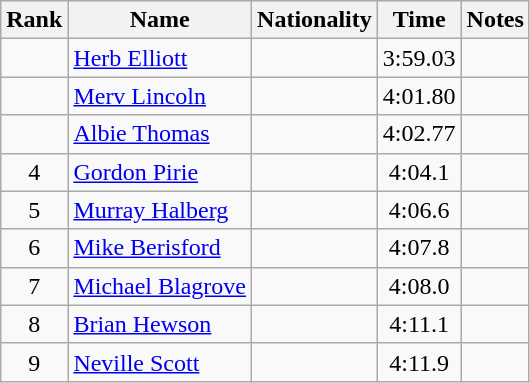<table class="wikitable sortable" style=" text-align:center">
<tr>
<th>Rank</th>
<th>Name</th>
<th>Nationality</th>
<th>Time</th>
<th>Notes</th>
</tr>
<tr>
<td></td>
<td align=left><a href='#'>Herb Elliott</a></td>
<td align=left></td>
<td>3:59.03</td>
<td></td>
</tr>
<tr>
<td></td>
<td align=left><a href='#'>Merv Lincoln</a></td>
<td align=left></td>
<td>4:01.80</td>
<td></td>
</tr>
<tr>
<td></td>
<td align=left><a href='#'>Albie Thomas</a></td>
<td align=left></td>
<td>4:02.77</td>
<td></td>
</tr>
<tr>
<td>4</td>
<td align=left><a href='#'>Gordon Pirie</a></td>
<td align=left></td>
<td>4:04.1</td>
<td></td>
</tr>
<tr>
<td>5</td>
<td align=left><a href='#'>Murray Halberg</a></td>
<td align=left></td>
<td>4:06.6</td>
<td></td>
</tr>
<tr>
<td>6</td>
<td align=left><a href='#'>Mike Berisford</a></td>
<td align=left></td>
<td>4:07.8</td>
<td></td>
</tr>
<tr>
<td>7</td>
<td align=left><a href='#'>Michael Blagrove</a></td>
<td align=left></td>
<td>4:08.0</td>
<td></td>
</tr>
<tr>
<td>8</td>
<td align=left><a href='#'>Brian Hewson</a></td>
<td align=left></td>
<td>4:11.1</td>
<td></td>
</tr>
<tr>
<td>9</td>
<td align=left><a href='#'>Neville Scott</a></td>
<td align=left></td>
<td>4:11.9</td>
<td></td>
</tr>
</table>
